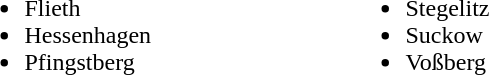<table>
<tr>
<td width="250" valign="top"><br><ul><li>Flieth</li><li>Hessenhagen</li><li>Pfingstberg</li></ul></td>
<td width="250" valign="top"><br><ul><li>Stegelitz</li><li>Suckow</li><li>Voßberg</li></ul></td>
</tr>
</table>
